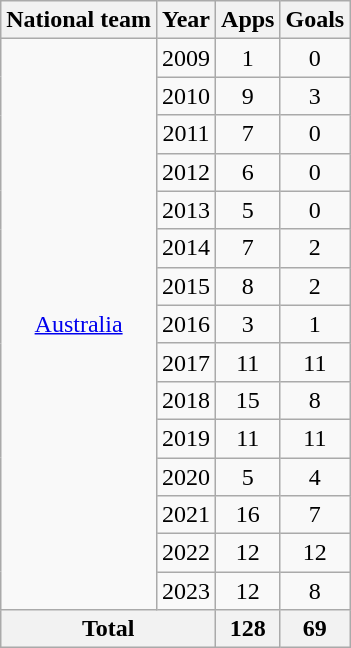<table class="wikitable" style="text-align:center">
<tr>
<th>National team</th>
<th>Year</th>
<th>Apps</th>
<th>Goals</th>
</tr>
<tr>
<td rowspan="15"><a href='#'>Australia</a></td>
<td>2009</td>
<td>1</td>
<td>0</td>
</tr>
<tr>
<td>2010</td>
<td>9</td>
<td>3</td>
</tr>
<tr>
<td>2011</td>
<td>7</td>
<td>0</td>
</tr>
<tr>
<td>2012</td>
<td>6</td>
<td>0</td>
</tr>
<tr>
<td>2013</td>
<td>5</td>
<td>0</td>
</tr>
<tr>
<td>2014</td>
<td>7</td>
<td>2</td>
</tr>
<tr>
<td>2015</td>
<td>8</td>
<td>2</td>
</tr>
<tr>
<td>2016</td>
<td>3</td>
<td>1</td>
</tr>
<tr>
<td>2017</td>
<td>11</td>
<td>11</td>
</tr>
<tr>
<td>2018</td>
<td>15</td>
<td>8</td>
</tr>
<tr>
<td>2019</td>
<td>11</td>
<td>11</td>
</tr>
<tr>
<td>2020</td>
<td>5</td>
<td>4</td>
</tr>
<tr>
<td>2021</td>
<td>16</td>
<td>7</td>
</tr>
<tr>
<td>2022</td>
<td>12</td>
<td>12</td>
</tr>
<tr>
<td>2023</td>
<td>12</td>
<td>8</td>
</tr>
<tr>
<th colspan="2">Total</th>
<th>128</th>
<th>69</th>
</tr>
</table>
